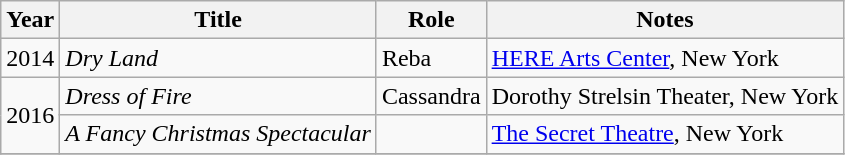<table class="wikitable sortable">
<tr>
<th>Year</th>
<th>Title</th>
<th>Role</th>
<th class="unsortable">Notes</th>
</tr>
<tr>
<td>2014</td>
<td><em>Dry Land</em></td>
<td>Reba</td>
<td><a href='#'>HERE Arts Center</a>, New York</td>
</tr>
<tr>
<td rowspan="2">2016</td>
<td><em>Dress of Fire</em></td>
<td>Cassandra</td>
<td>Dorothy Strelsin Theater, New York</td>
</tr>
<tr>
<td><em>A Fancy Christmas Spectacular</em></td>
<td></td>
<td><a href='#'>The Secret Theatre</a>, New York</td>
</tr>
<tr>
</tr>
</table>
